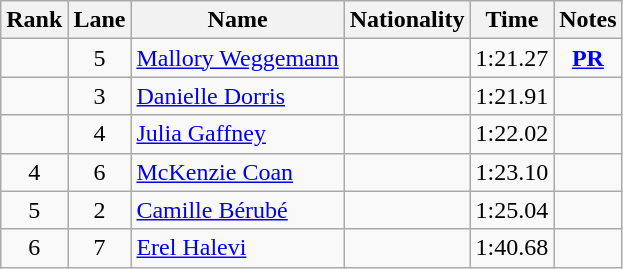<table class="wikitable sortable" style="text-align:center">
<tr>
<th>Rank</th>
<th>Lane</th>
<th>Name</th>
<th>Nationality</th>
<th>Time</th>
<th>Notes</th>
</tr>
<tr>
<td></td>
<td>5</td>
<td align=left><a href='#'>Mallory Weggemann</a></td>
<td align=left></td>
<td>1:21.27</td>
<td><strong><a href='#'>PR</a></strong></td>
</tr>
<tr>
<td></td>
<td>3</td>
<td align=left><a href='#'>Danielle Dorris</a></td>
<td align=left></td>
<td>1:21.91</td>
<td></td>
</tr>
<tr>
<td></td>
<td>4</td>
<td align=left><a href='#'>Julia Gaffney</a></td>
<td align=left></td>
<td>1:22.02</td>
<td></td>
</tr>
<tr>
<td>4</td>
<td>6</td>
<td align=left><a href='#'>McKenzie Coan</a></td>
<td align=left></td>
<td>1:23.10</td>
<td></td>
</tr>
<tr>
<td>5</td>
<td>2</td>
<td align=left><a href='#'>Camille Bérubé</a></td>
<td align=left></td>
<td>1:25.04</td>
<td></td>
</tr>
<tr>
<td>6</td>
<td>7</td>
<td align=left><a href='#'>Erel Halevi</a></td>
<td align=left></td>
<td>1:40.68</td>
<td></td>
</tr>
</table>
